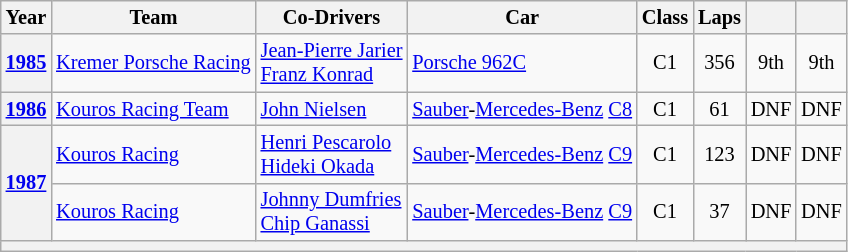<table class="wikitable" style="text-align:center; font-size:85%">
<tr>
<th>Year</th>
<th>Team</th>
<th>Co-Drivers</th>
<th>Car</th>
<th>Class</th>
<th>Laps</th>
<th></th>
<th></th>
</tr>
<tr>
<th><a href='#'>1985</a></th>
<td align="left" nowrap> <a href='#'>Kremer Porsche Racing</a></td>
<td align="left" nowrap> <a href='#'>Jean-Pierre Jarier</a><br> <a href='#'>Franz Konrad</a></td>
<td align="left" nowrap><a href='#'>Porsche 962C</a></td>
<td>C1</td>
<td>356</td>
<td>9th</td>
<td>9th</td>
</tr>
<tr>
<th><a href='#'>1986</a></th>
<td align="left" nowrap> <a href='#'>Kouros Racing Team</a></td>
<td align="left" nowrap> <a href='#'>John Nielsen</a></td>
<td align="left" nowrap><a href='#'>Sauber</a>-<a href='#'>Mercedes-Benz</a> <a href='#'>C8</a></td>
<td>C1</td>
<td>61</td>
<td>DNF</td>
<td>DNF</td>
</tr>
<tr>
<th rowspan=2><a href='#'>1987</a></th>
<td align="left" nowrap> <a href='#'>Kouros Racing</a></td>
<td align="left" nowrap> <a href='#'>Henri Pescarolo</a><br> <a href='#'>Hideki Okada</a></td>
<td align="left" nowrap><a href='#'>Sauber</a>-<a href='#'>Mercedes-Benz</a> <a href='#'>C9</a></td>
<td>C1</td>
<td>123</td>
<td>DNF</td>
<td>DNF</td>
</tr>
<tr>
<td align="left" nowrap> <a href='#'>Kouros Racing</a></td>
<td align="left" nowrap> <a href='#'>Johnny Dumfries</a><br> <a href='#'>Chip Ganassi</a></td>
<td align="left" nowrap><a href='#'>Sauber</a>-<a href='#'>Mercedes-Benz</a> <a href='#'>C9</a></td>
<td>C1</td>
<td>37</td>
<td>DNF</td>
<td>DNF</td>
</tr>
<tr>
<th colspan="8"></th>
</tr>
</table>
